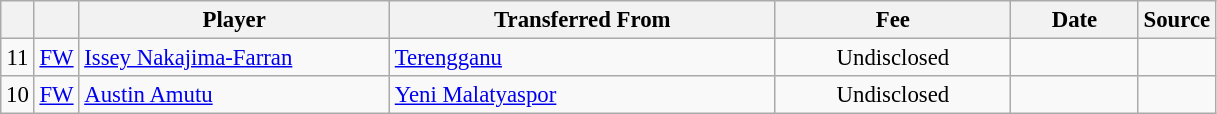<table class="wikitable plainrowheaders sortable" style="font-size:95%">
<tr>
<th></th>
<th></th>
<th scope="col" style="width:200px;">Player</th>
<th scope="col" style="width:250px;">Transferred From</th>
<th scope="col" style="width:150px;">Fee</th>
<th scope="col" style="width:78px;">Date</th>
<th>Source</th>
</tr>
<tr>
<td align=center>11</td>
<td align=center><a href='#'>FW</a></td>
<td> <a href='#'>Issey Nakajima-Farran</a></td>
<td> <a href='#'>Terengganu</a></td>
<td align=center>Undisclosed</td>
<td align=center></td>
<td align=center></td>
</tr>
<tr>
<td align=center>10</td>
<td align=center><a href='#'>FW</a></td>
<td> <a href='#'>Austin Amutu</a></td>
<td> <a href='#'>Yeni Malatyaspor</a></td>
<td align=center>Undisclosed</td>
<td align=center></td>
<td align=center></td>
</tr>
</table>
